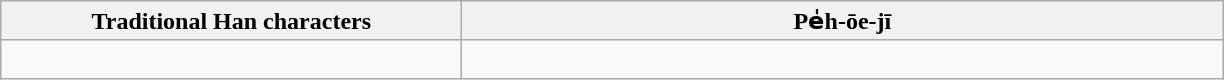<table class="wikitable">
<tr>
<th width="300">Traditional Han characters</th>
<th width="500">Pe̍h-ōe-jī</th>
</tr>
<tr>
<td><br></td>
<td><br></td>
</tr>
</table>
